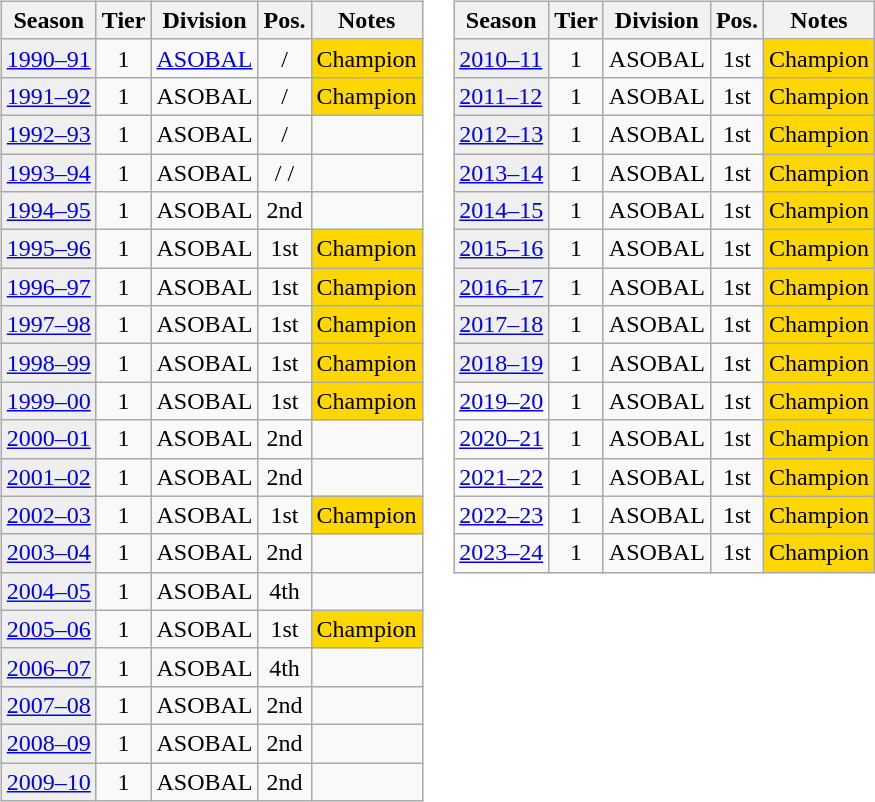<table>
<tr>
<td valign="top" width=0%><br><table class="wikitable">
<tr>
<th>Season</th>
<th>Tier</th>
<th>Division</th>
<th>Pos.</th>
<th>Notes</th>
</tr>
<tr>
<td style="background:#efefef;"><a href='#'>1990–91</a></td>
<td align="center">1</td>
<td><a href='#'>ASOBAL</a></td>
<td align="center"> / </td>
<td style="background:gold">Champion</td>
</tr>
<tr>
<td style="background:#efefef;"><a href='#'>1991–92</a></td>
<td align="center">1</td>
<td>ASOBAL</td>
<td align="center"> / </td>
<td style="background:gold">Champion</td>
</tr>
<tr>
<td style="background:#efefef;"><a href='#'>1992–93</a></td>
<td align="center">1</td>
<td>ASOBAL</td>
<td align="center"> / </td>
<td></td>
</tr>
<tr>
<td style="background:#efefef;"><a href='#'>1993–94</a></td>
<td align="center">1</td>
<td>ASOBAL</td>
<td align="center"> /  / </td>
<td></td>
</tr>
<tr>
<td style="background:#efefef;"><a href='#'>1994–95</a></td>
<td align="center">1</td>
<td>ASOBAL</td>
<td align="center">2nd</td>
<td></td>
</tr>
<tr>
<td style="background:#efefef;"><a href='#'>1995–96</a></td>
<td align="center">1</td>
<td>ASOBAL</td>
<td align="center">1st</td>
<td style="background:gold">Champion</td>
</tr>
<tr>
<td style="background:#efefef;"><a href='#'>1996–97</a></td>
<td align="center">1</td>
<td>ASOBAL</td>
<td align="center">1st</td>
<td style="background:gold">Champion</td>
</tr>
<tr>
<td style="background:#efefef;"><a href='#'>1997–98</a></td>
<td align="center">1</td>
<td>ASOBAL</td>
<td align="center">1st</td>
<td style="background:gold">Champion</td>
</tr>
<tr>
<td style="background:#efefef;"><a href='#'>1998–99</a></td>
<td align="center">1</td>
<td>ASOBAL</td>
<td align="center">1st</td>
<td style="background:gold">Champion</td>
</tr>
<tr>
<td style="background:#efefef;"><a href='#'>1999–00</a></td>
<td align="center">1</td>
<td>ASOBAL</td>
<td align="center">1st</td>
<td style="background:gold">Champion</td>
</tr>
<tr>
<td style="background:#efefef;"><a href='#'>2000–01</a></td>
<td align="center">1</td>
<td>ASOBAL</td>
<td align="center">2nd</td>
<td></td>
</tr>
<tr>
<td style="background:#efefef;"><a href='#'>2001–02</a></td>
<td align="center">1</td>
<td>ASOBAL</td>
<td align="center">2nd</td>
<td></td>
</tr>
<tr>
<td style="background:#efefef;"><a href='#'>2002–03</a></td>
<td align="center">1</td>
<td>ASOBAL</td>
<td align="center">1st</td>
<td style="background:gold">Champion</td>
</tr>
<tr>
<td style="background:#efefef;"><a href='#'>2003–04</a></td>
<td align="center">1</td>
<td>ASOBAL</td>
<td align="center">2nd</td>
<td></td>
</tr>
<tr>
<td style="background:#efefef;"><a href='#'>2004–05</a></td>
<td align="center">1</td>
<td>ASOBAL</td>
<td align="center">4th</td>
<td></td>
</tr>
<tr>
<td style="background:#efefef;"><a href='#'>2005–06</a></td>
<td align="center">1</td>
<td>ASOBAL</td>
<td align="center">1st</td>
<td style="background:gold">Champion</td>
</tr>
<tr>
<td style="background:#efefef;"><a href='#'>2006–07</a></td>
<td align="center">1</td>
<td>ASOBAL</td>
<td align="center">4th</td>
<td></td>
</tr>
<tr>
<td style="background:#efefef;"><a href='#'>2007–08</a></td>
<td align="center">1</td>
<td>ASOBAL</td>
<td align="center">2nd</td>
<td></td>
</tr>
<tr>
<td style="background:#efefef;"><a href='#'>2008–09</a></td>
<td align="center">1</td>
<td>ASOBAL</td>
<td align="center">2nd</td>
<td></td>
</tr>
<tr>
<td style="background:#efefef;"><a href='#'>2009–10</a></td>
<td align="center">1</td>
<td>ASOBAL</td>
<td align="center">2nd</td>
<td></td>
</tr>
</table>
</td>
<td valign="top" width=0%><br><table class="wikitable">
<tr>
<th>Season</th>
<th>Tier</th>
<th>Division</th>
<th>Pos.</th>
<th>Notes</th>
</tr>
<tr>
<td style="background:#efefef;"><a href='#'>2010–11</a></td>
<td align="center">1</td>
<td>ASOBAL</td>
<td align="center">1st</td>
<td style="background:gold">Champion</td>
</tr>
<tr>
<td style="background:#efefef;"><a href='#'>2011–12</a></td>
<td align="center">1</td>
<td>ASOBAL</td>
<td align="center">1st</td>
<td style="background:gold">Champion</td>
</tr>
<tr>
<td style="background:#efefef;"><a href='#'>2012–13</a></td>
<td align="center">1</td>
<td>ASOBAL</td>
<td align="center">1st</td>
<td style="background:gold">Champion</td>
</tr>
<tr>
<td style="background:#efefef;"><a href='#'>2013–14</a></td>
<td align="center">1</td>
<td>ASOBAL</td>
<td align="center">1st</td>
<td style="background:gold">Champion</td>
</tr>
<tr>
<td style="background:#efefef;"><a href='#'>2014–15</a></td>
<td align="center">1</td>
<td>ASOBAL</td>
<td align="center">1st</td>
<td style="background:gold">Champion</td>
</tr>
<tr>
<td style="background:#efefef;"><a href='#'>2015–16</a></td>
<td align="center">1</td>
<td>ASOBAL</td>
<td align="center">1st</td>
<td style="background:gold">Champion</td>
</tr>
<tr>
<td style="background:#efefef;"><a href='#'>2016–17</a></td>
<td align="center">1</td>
<td>ASOBAL</td>
<td align="center">1st</td>
<td style="background:gold">Champion</td>
</tr>
<tr>
<td style="background:#efefef;"><a href='#'>2017–18</a></td>
<td align="center">1</td>
<td>ASOBAL</td>
<td align="center">1st</td>
<td style="background:gold">Champion</td>
</tr>
<tr>
<td style="background:#efefef;"><a href='#'>2018–19</a></td>
<td align="center">1</td>
<td>ASOBAL</td>
<td align="center">1st</td>
<td style="background:gold">Champion</td>
</tr>
<tr>
<td><a href='#'>2019–20</a></td>
<td align="center">1</td>
<td>ASOBAL</td>
<td align="center">1st</td>
<td style="background:gold">Champion</td>
</tr>
<tr>
<td><a href='#'>2020–21</a></td>
<td align="center">1</td>
<td>ASOBAL</td>
<td align="center">1st</td>
<td style="background:gold">Champion</td>
</tr>
<tr>
<td><a href='#'>2021–22</a></td>
<td align="center">1</td>
<td>ASOBAL</td>
<td align="center">1st</td>
<td style="background:gold">Champion</td>
</tr>
<tr>
<td><a href='#'>2022–23</a></td>
<td align="center">1</td>
<td>ASOBAL</td>
<td align="center">1st</td>
<td style="background:gold">Champion</td>
</tr>
<tr>
<td><a href='#'>2023–24</a></td>
<td align="center">1</td>
<td>ASOBAL</td>
<td align="center">1st</td>
<td style="background:gold">Champion</td>
</tr>
</table>
</td>
</tr>
</table>
